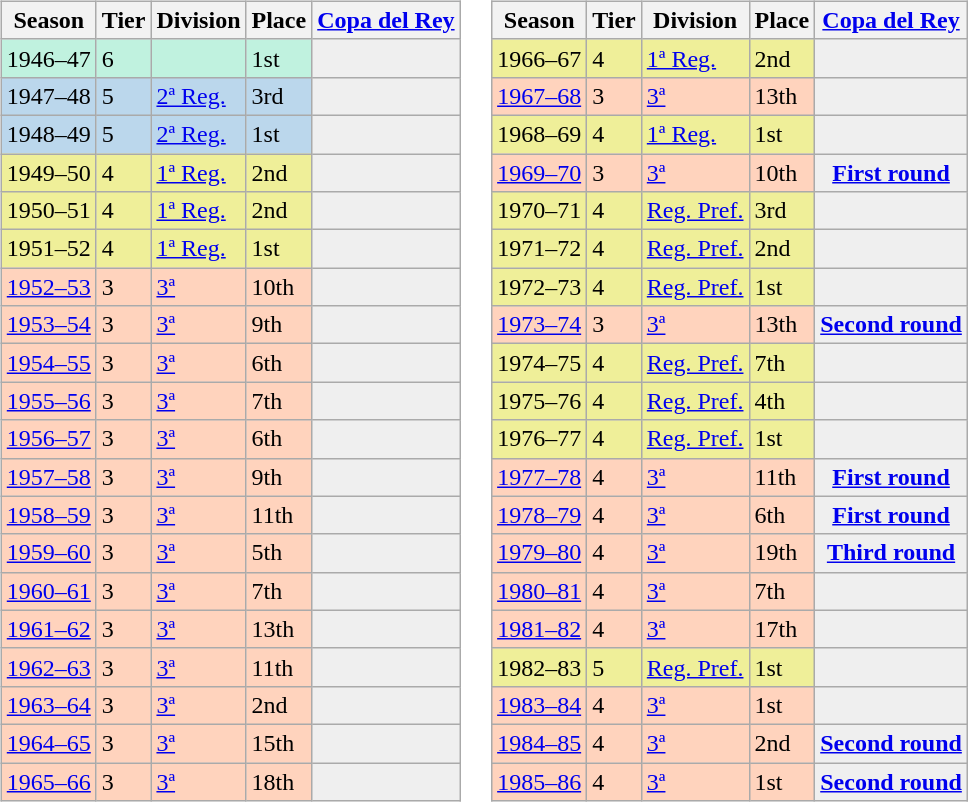<table>
<tr>
<td valign="top" width=0%><br><table class="wikitable">
<tr style="background:#f0f6fa;">
<th>Season</th>
<th>Tier</th>
<th>Division</th>
<th>Place</th>
<th><a href='#'>Copa del Rey</a></th>
</tr>
<tr>
<td style="background:#C0F2DF;">1946–47</td>
<td style="background:#C0F2DF;">6</td>
<td style="background:#C0F2DF;"></td>
<td style="background:#C0F2DF;">1st</td>
<th style="background:#efefef;"></th>
</tr>
<tr>
<td style="background:#BBD7EC;">1947–48</td>
<td style="background:#BBD7EC;">5</td>
<td style="background:#BBD7EC;"><a href='#'>2ª Reg.</a></td>
<td style="background:#BBD7EC;">3rd</td>
<th style="background:#efefef;"></th>
</tr>
<tr>
<td style="background:#BBD7EC;">1948–49</td>
<td style="background:#BBD7EC;">5</td>
<td style="background:#BBD7EC;"><a href='#'>2ª Reg.</a></td>
<td style="background:#BBD7EC;">1st</td>
<th style="background:#efefef;"></th>
</tr>
<tr>
<td style="background:#EFEF99;">1949–50</td>
<td style="background:#EFEF99;">4</td>
<td style="background:#EFEF99;"><a href='#'>1ª Reg.</a></td>
<td style="background:#EFEF99;">2nd</td>
<th style="background:#efefef;"></th>
</tr>
<tr>
<td style="background:#EFEF99;">1950–51</td>
<td style="background:#EFEF99;">4</td>
<td style="background:#EFEF99;"><a href='#'>1ª Reg.</a></td>
<td style="background:#EFEF99;">2nd</td>
<th style="background:#efefef;"></th>
</tr>
<tr>
<td style="background:#EFEF99;">1951–52</td>
<td style="background:#EFEF99;">4</td>
<td style="background:#EFEF99;"><a href='#'>1ª Reg.</a></td>
<td style="background:#EFEF99;">1st</td>
<th style="background:#efefef;"></th>
</tr>
<tr>
<td style="background:#FFD3BD;"><a href='#'>1952–53</a></td>
<td style="background:#FFD3BD;">3</td>
<td style="background:#FFD3BD;"><a href='#'>3ª</a></td>
<td style="background:#FFD3BD;">10th</td>
<th style="background:#efefef;"></th>
</tr>
<tr>
<td style="background:#FFD3BD;"><a href='#'>1953–54</a></td>
<td style="background:#FFD3BD;">3</td>
<td style="background:#FFD3BD;"><a href='#'>3ª</a></td>
<td style="background:#FFD3BD;">9th</td>
<th style="background:#efefef;"></th>
</tr>
<tr>
<td style="background:#FFD3BD;"><a href='#'>1954–55</a></td>
<td style="background:#FFD3BD;">3</td>
<td style="background:#FFD3BD;"><a href='#'>3ª</a></td>
<td style="background:#FFD3BD;">6th</td>
<th style="background:#efefef;"></th>
</tr>
<tr>
<td style="background:#FFD3BD;"><a href='#'>1955–56</a></td>
<td style="background:#FFD3BD;">3</td>
<td style="background:#FFD3BD;"><a href='#'>3ª</a></td>
<td style="background:#FFD3BD;">7th</td>
<th style="background:#efefef;"></th>
</tr>
<tr>
<td style="background:#FFD3BD;"><a href='#'>1956–57</a></td>
<td style="background:#FFD3BD;">3</td>
<td style="background:#FFD3BD;"><a href='#'>3ª</a></td>
<td style="background:#FFD3BD;">6th</td>
<th style="background:#efefef;"></th>
</tr>
<tr>
<td style="background:#FFD3BD;"><a href='#'>1957–58</a></td>
<td style="background:#FFD3BD;">3</td>
<td style="background:#FFD3BD;"><a href='#'>3ª</a></td>
<td style="background:#FFD3BD;">9th</td>
<th style="background:#efefef;"></th>
</tr>
<tr>
<td style="background:#FFD3BD;"><a href='#'>1958–59</a></td>
<td style="background:#FFD3BD;">3</td>
<td style="background:#FFD3BD;"><a href='#'>3ª</a></td>
<td style="background:#FFD3BD;">11th</td>
<th style="background:#efefef;"></th>
</tr>
<tr>
<td style="background:#FFD3BD;"><a href='#'>1959–60</a></td>
<td style="background:#FFD3BD;">3</td>
<td style="background:#FFD3BD;"><a href='#'>3ª</a></td>
<td style="background:#FFD3BD;">5th</td>
<th style="background:#efefef;"></th>
</tr>
<tr>
<td style="background:#FFD3BD;"><a href='#'>1960–61</a></td>
<td style="background:#FFD3BD;">3</td>
<td style="background:#FFD3BD;"><a href='#'>3ª</a></td>
<td style="background:#FFD3BD;">7th</td>
<th style="background:#efefef;"></th>
</tr>
<tr>
<td style="background:#FFD3BD;"><a href='#'>1961–62</a></td>
<td style="background:#FFD3BD;">3</td>
<td style="background:#FFD3BD;"><a href='#'>3ª</a></td>
<td style="background:#FFD3BD;">13th</td>
<th style="background:#efefef;"></th>
</tr>
<tr>
<td style="background:#FFD3BD;"><a href='#'>1962–63</a></td>
<td style="background:#FFD3BD;">3</td>
<td style="background:#FFD3BD;"><a href='#'>3ª</a></td>
<td style="background:#FFD3BD;">11th</td>
<th style="background:#efefef;"></th>
</tr>
<tr>
<td style="background:#FFD3BD;"><a href='#'>1963–64</a></td>
<td style="background:#FFD3BD;">3</td>
<td style="background:#FFD3BD;"><a href='#'>3ª</a></td>
<td style="background:#FFD3BD;">2nd</td>
<th style="background:#efefef;"></th>
</tr>
<tr>
<td style="background:#FFD3BD;"><a href='#'>1964–65</a></td>
<td style="background:#FFD3BD;">3</td>
<td style="background:#FFD3BD;"><a href='#'>3ª</a></td>
<td style="background:#FFD3BD;">15th</td>
<th style="background:#efefef;"></th>
</tr>
<tr>
<td style="background:#FFD3BD;"><a href='#'>1965–66</a></td>
<td style="background:#FFD3BD;">3</td>
<td style="background:#FFD3BD;"><a href='#'>3ª</a></td>
<td style="background:#FFD3BD;">18th</td>
<th style="background:#efefef;"></th>
</tr>
</table>
</td>
<td valign="top" width=0%><br><table class="wikitable">
<tr style="background:#f0f6fa;">
<th>Season</th>
<th>Tier</th>
<th>Division</th>
<th>Place</th>
<th><a href='#'>Copa del Rey</a></th>
</tr>
<tr>
<td style="background:#EFEF99;">1966–67</td>
<td style="background:#EFEF99;">4</td>
<td style="background:#EFEF99;"><a href='#'>1ª Reg.</a></td>
<td style="background:#EFEF99;">2nd</td>
<th style="background:#efefef;"></th>
</tr>
<tr>
<td style="background:#FFD3BD;"><a href='#'>1967–68</a></td>
<td style="background:#FFD3BD;">3</td>
<td style="background:#FFD3BD;"><a href='#'>3ª</a></td>
<td style="background:#FFD3BD;">13th</td>
<th style="background:#efefef;"></th>
</tr>
<tr>
<td style="background:#EFEF99;">1968–69</td>
<td style="background:#EFEF99;">4</td>
<td style="background:#EFEF99;"><a href='#'>1ª Reg.</a></td>
<td style="background:#EFEF99;">1st</td>
<th style="background:#efefef;"></th>
</tr>
<tr>
<td style="background:#FFD3BD;"><a href='#'>1969–70</a></td>
<td style="background:#FFD3BD;">3</td>
<td style="background:#FFD3BD;"><a href='#'>3ª</a></td>
<td style="background:#FFD3BD;">10th</td>
<th style="background:#efefef;"><a href='#'>First round</a></th>
</tr>
<tr>
<td style="background:#EFEF99;">1970–71</td>
<td style="background:#EFEF99;">4</td>
<td style="background:#EFEF99;"><a href='#'>Reg. Pref.</a></td>
<td style="background:#EFEF99;">3rd</td>
<th style="background:#efefef;"></th>
</tr>
<tr>
<td style="background:#EFEF99;">1971–72</td>
<td style="background:#EFEF99;">4</td>
<td style="background:#EFEF99;"><a href='#'>Reg. Pref.</a></td>
<td style="background:#EFEF99;">2nd</td>
<th style="background:#efefef;"></th>
</tr>
<tr>
<td style="background:#EFEF99;">1972–73</td>
<td style="background:#EFEF99;">4</td>
<td style="background:#EFEF99;"><a href='#'>Reg. Pref.</a></td>
<td style="background:#EFEF99;">1st</td>
<th style="background:#efefef;"></th>
</tr>
<tr>
<td style="background:#FFD3BD;"><a href='#'>1973–74</a></td>
<td style="background:#FFD3BD;">3</td>
<td style="background:#FFD3BD;"><a href='#'>3ª</a></td>
<td style="background:#FFD3BD;">13th</td>
<th style="background:#efefef;"><a href='#'>Second round</a></th>
</tr>
<tr>
<td style="background:#EFEF99;">1974–75</td>
<td style="background:#EFEF99;">4</td>
<td style="background:#EFEF99;"><a href='#'>Reg. Pref.</a></td>
<td style="background:#EFEF99;">7th</td>
<th style="background:#efefef;"></th>
</tr>
<tr>
<td style="background:#EFEF99;">1975–76</td>
<td style="background:#EFEF99;">4</td>
<td style="background:#EFEF99;"><a href='#'>Reg. Pref.</a></td>
<td style="background:#EFEF99;">4th</td>
<th style="background:#efefef;"></th>
</tr>
<tr>
<td style="background:#EFEF99;">1976–77</td>
<td style="background:#EFEF99;">4</td>
<td style="background:#EFEF99;"><a href='#'>Reg. Pref.</a></td>
<td style="background:#EFEF99;">1st</td>
<th style="background:#efefef;"></th>
</tr>
<tr>
<td style="background:#FFD3BD;"><a href='#'>1977–78</a></td>
<td style="background:#FFD3BD;">4</td>
<td style="background:#FFD3BD;"><a href='#'>3ª</a></td>
<td style="background:#FFD3BD;">11th</td>
<th style="background:#efefef;"><a href='#'>First round</a></th>
</tr>
<tr>
<td style="background:#FFD3BD;"><a href='#'>1978–79</a></td>
<td style="background:#FFD3BD;">4</td>
<td style="background:#FFD3BD;"><a href='#'>3ª</a></td>
<td style="background:#FFD3BD;">6th</td>
<th style="background:#efefef;"><a href='#'>First round</a></th>
</tr>
<tr>
<td style="background:#FFD3BD;"><a href='#'>1979–80</a></td>
<td style="background:#FFD3BD;">4</td>
<td style="background:#FFD3BD;"><a href='#'>3ª</a></td>
<td style="background:#FFD3BD;">19th</td>
<th style="background:#efefef;"><a href='#'>Third round</a></th>
</tr>
<tr>
<td style="background:#FFD3BD;"><a href='#'>1980–81</a></td>
<td style="background:#FFD3BD;">4</td>
<td style="background:#FFD3BD;"><a href='#'>3ª</a></td>
<td style="background:#FFD3BD;">7th</td>
<th style="background:#efefef;"></th>
</tr>
<tr>
<td style="background:#FFD3BD;"><a href='#'>1981–82</a></td>
<td style="background:#FFD3BD;">4</td>
<td style="background:#FFD3BD;"><a href='#'>3ª</a></td>
<td style="background:#FFD3BD;">17th</td>
<th style="background:#efefef;"></th>
</tr>
<tr>
<td style="background:#EFEF99;">1982–83</td>
<td style="background:#EFEF99;">5</td>
<td style="background:#EFEF99;"><a href='#'>Reg. Pref.</a></td>
<td style="background:#EFEF99;">1st</td>
<th style="background:#efefef;"></th>
</tr>
<tr>
<td style="background:#FFD3BD;"><a href='#'>1983–84</a></td>
<td style="background:#FFD3BD;">4</td>
<td style="background:#FFD3BD;"><a href='#'>3ª</a></td>
<td style="background:#FFD3BD;">1st</td>
<th style="background:#efefef;"></th>
</tr>
<tr>
<td style="background:#FFD3BD;"><a href='#'>1984–85</a></td>
<td style="background:#FFD3BD;">4</td>
<td style="background:#FFD3BD;"><a href='#'>3ª</a></td>
<td style="background:#FFD3BD;">2nd</td>
<th style="background:#efefef;"><a href='#'>Second round</a></th>
</tr>
<tr>
<td style="background:#FFD3BD;"><a href='#'>1985–86</a></td>
<td style="background:#FFD3BD;">4</td>
<td style="background:#FFD3BD;"><a href='#'>3ª</a></td>
<td style="background:#FFD3BD;">1st</td>
<th style="background:#efefef;"><a href='#'>Second round</a></th>
</tr>
</table>
</td>
</tr>
</table>
